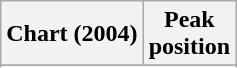<table class="wikitable sortable">
<tr>
<th>Chart (2004)</th>
<th>Peak<br>position</th>
</tr>
<tr>
</tr>
<tr>
</tr>
<tr>
</tr>
</table>
